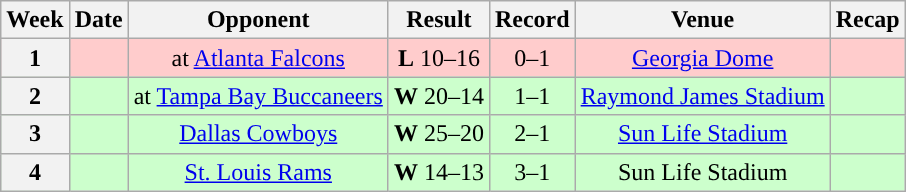<table class="wikitable" style="text-align:center">
<tr>
<th>Week</th>
<th>Date</th>
<th>Opponent</th>
<th>Result</th>
<th>Record</th>
<th>Venue</th>
<th>Recap</th>
</tr>
<tr style="background:#fcc">
<th>1</th>
<td></td>
<td>at <a href='#'>Atlanta Falcons</a></td>
<td><strong>L</strong> 10–16</td>
<td>0–1</td>
<td><a href='#'>Georgia Dome</a></td>
<td></td>
</tr>
<tr style="background:#cfc">
<th>2</th>
<td></td>
<td>at <a href='#'>Tampa Bay Buccaneers</a></td>
<td><strong>W</strong> 20–14</td>
<td>1–1</td>
<td><a href='#'>Raymond James Stadium</a></td>
<td></td>
</tr>
<tr style="background:#cfc">
<th>3</th>
<td></td>
<td><a href='#'>Dallas Cowboys</a></td>
<td><strong>W</strong> 25–20</td>
<td>2–1</td>
<td><a href='#'>Sun Life Stadium</a></td>
<td></td>
</tr>
<tr style="background:#cfc">
<th>4</th>
<td></td>
<td><a href='#'>St. Louis Rams</a></td>
<td><strong>W</strong> 14–13</td>
<td>3–1</td>
<td>Sun Life Stadium</td>
<td></td>
</tr>
</table>
